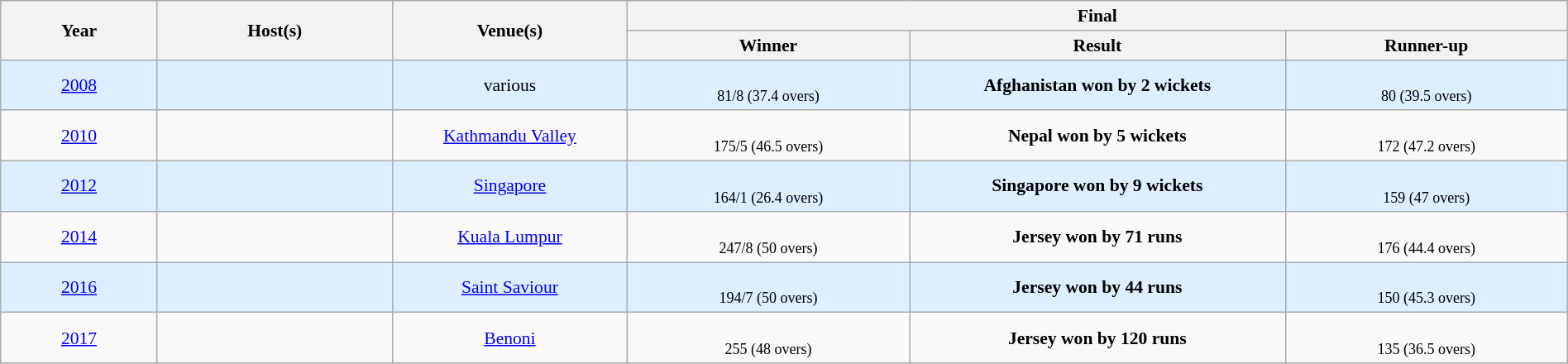<table class="wikitable" style="font-size:90%; width: 100%; text-align: center;">
<tr>
<th rowspan=2 width=10%>Year</th>
<th rowspan=2 width=15%>Host(s)</th>
<th rowspan=2 width=15%>Venue(s)</th>
<th colspan=3>Final</th>
</tr>
<tr>
<th width=18%>Winner</th>
<th width=24%>Result</th>
<th width=18%>Runner-up</th>
</tr>
<tr style="background:#ddeeff">
<td><a href='#'>2008</a></td>
<td></td>
<td>various</td>
<td><br><small>81/8 (37.4 overs)</small></td>
<td><strong>Afghanistan won by 2 wickets</strong><br></td>
<td><br><small>80 (39.5 overs)</small></td>
</tr>
<tr>
<td><a href='#'>2010</a></td>
<td></td>
<td><a href='#'>Kathmandu Valley</a></td>
<td><br><small>175/5 (46.5 overs)</small></td>
<td><strong>Nepal won by 5 wickets</strong><br></td>
<td><br><small>172 (47.2 overs)</small></td>
</tr>
<tr style="background:#ddeeff">
<td><a href='#'>2012</a></td>
<td></td>
<td><a href='#'>Singapore</a></td>
<td><br><small>164/1 (26.4 overs)</small></td>
<td><strong>Singapore won by 9 wickets</strong><br></td>
<td><br><small>159 (47 overs)</small></td>
</tr>
<tr>
<td><a href='#'>2014</a></td>
<td></td>
<td><a href='#'>Kuala Lumpur</a></td>
<td><br><small>247/8 (50 overs)</small></td>
<td><strong>Jersey won by 71 runs</strong><br></td>
<td><br><small>176 (44.4 overs)</small></td>
</tr>
<tr style="background:#ddeeff">
<td><a href='#'>2016</a></td>
<td></td>
<td><a href='#'>Saint Saviour</a></td>
<td> <br><small>194/7 (50 overs)</small></td>
<td><strong>Jersey won by 44 runs</strong><br></td>
<td> <br><small>150 (45.3 overs)</small></td>
</tr>
<tr>
<td><a href='#'>2017</a></td>
<td></td>
<td><a href='#'>Benoni</a></td>
<td> <br><small>255 (48 overs)</small></td>
<td><strong>Jersey won by 120 runs</strong><br></td>
<td> <br><small>135 (36.5 overs)</small></td>
</tr>
</table>
